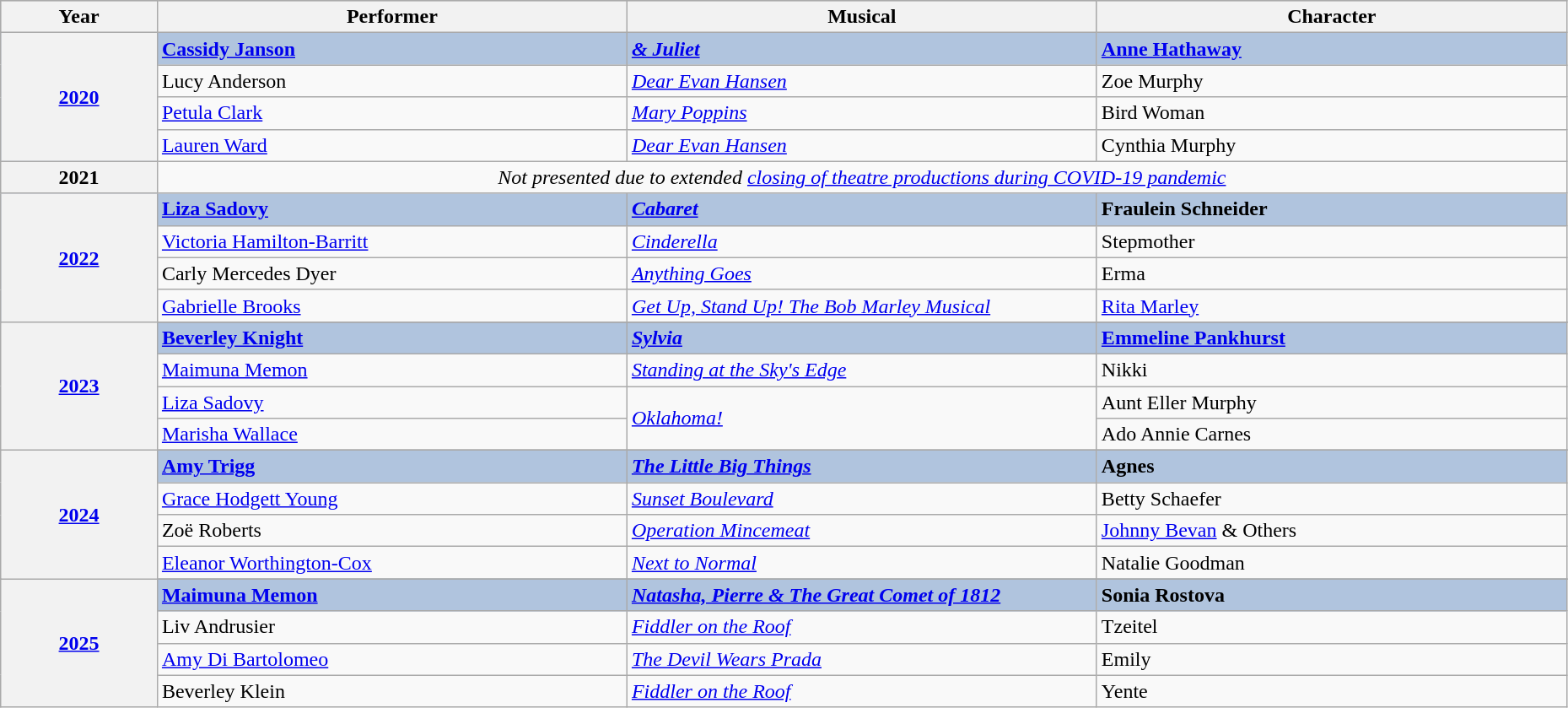<table class="wikitable" style="width:98%;">
<tr style="background:#bebebe;">
<th style="width:10%;">Year</th>
<th style="width:30%;">Performer</th>
<th style="width:30%;">Musical</th>
<th style="width:30%;">Character</th>
</tr>
<tr style="background:#B0C4DE">
<th rowspan="4" align="center"><a href='#'>2020</a></th>
<td><strong><a href='#'>Cassidy Janson</a></strong></td>
<td><strong><em><a href='#'>& Juliet</a></em></strong></td>
<td><strong><a href='#'>Anne Hathaway</a></strong></td>
</tr>
<tr>
<td>Lucy Anderson</td>
<td><em><a href='#'>Dear Evan Hansen</a></em></td>
<td>Zoe Murphy</td>
</tr>
<tr>
<td><a href='#'>Petula Clark</a></td>
<td><a href='#'><em>Mary Poppins</em></a></td>
<td>Bird Woman</td>
</tr>
<tr>
<td><a href='#'>Lauren Ward</a></td>
<td><em><a href='#'>Dear Evan Hansen</a></em></td>
<td>Cynthia Murphy</td>
</tr>
<tr>
<th align="center">2021</th>
<td colspan=3 align="center"><em>Not presented due to extended <a href='#'>closing of theatre productions during COVID-19 pandemic</a></em></td>
</tr>
<tr style="background:#B0C4DE">
<th rowspan="4"><a href='#'>2022</a></th>
<td><strong><a href='#'>Liza Sadovy</a></strong></td>
<td><strong><em><a href='#'>Cabaret</a></em></strong></td>
<td><strong>Fraulein Schneider</strong></td>
</tr>
<tr>
<td><a href='#'>Victoria Hamilton-Barritt</a></td>
<td><em><a href='#'>Cinderella</a></em></td>
<td>Stepmother</td>
</tr>
<tr>
<td>Carly Mercedes Dyer</td>
<td><em><a href='#'>Anything Goes</a></em></td>
<td>Erma</td>
</tr>
<tr>
<td><a href='#'>Gabrielle Brooks</a></td>
<td><em><a href='#'>Get Up, Stand Up! The Bob Marley Musical</a></em></td>
<td><a href='#'>Rita Marley</a></td>
</tr>
<tr>
<th rowspan="5"><a href='#'>2023</a></th>
</tr>
<tr style="background:#B0C4DE">
<td><strong><a href='#'>Beverley Knight</a></strong></td>
<td><strong><em><a href='#'>Sylvia</a></em></strong></td>
<td><strong><a href='#'>Emmeline Pankhurst</a></strong></td>
</tr>
<tr>
<td><a href='#'>Maimuna Memon</a></td>
<td><em><a href='#'>Standing at the Sky's Edge</a></em></td>
<td>Nikki</td>
</tr>
<tr>
<td><a href='#'>Liza Sadovy</a></td>
<td rowspan=2><em><a href='#'>Oklahoma!</a></em></td>
<td>Aunt Eller Murphy</td>
</tr>
<tr>
<td><a href='#'>Marisha Wallace</a></td>
<td>Ado Annie Carnes</td>
</tr>
<tr>
<th rowspan="5"><a href='#'>2024</a></th>
</tr>
<tr style="background:#B0C4DE">
<td><strong><a href='#'>Amy Trigg</a></strong></td>
<td><strong><em><a href='#'>The Little Big Things</a></em></strong></td>
<td><strong>Agnes</strong></td>
</tr>
<tr>
<td><a href='#'>Grace Hodgett Young</a></td>
<td><em><a href='#'>Sunset Boulevard</a></em></td>
<td>Betty Schaefer</td>
</tr>
<tr>
<td>Zoë Roberts</td>
<td><em><a href='#'>Operation Mincemeat</a></em></td>
<td><a href='#'>Johnny Bevan</a> & Others</td>
</tr>
<tr>
<td><a href='#'>Eleanor Worthington-Cox</a></td>
<td><em><a href='#'>Next to Normal</a></em></td>
<td>Natalie Goodman</td>
</tr>
<tr>
<th rowspan="5"><a href='#'>2025</a></th>
</tr>
<tr style="background:#B0C4DE">
<td><strong><a href='#'>Maimuna Memon</a></strong></td>
<td><strong><em><a href='#'>Natasha, Pierre & The Great Comet of 1812</a></em></strong></td>
<td><strong>Sonia Rostova</strong></td>
</tr>
<tr>
<td>Liv Andrusier</td>
<td><em><a href='#'>Fiddler on the Roof</a></em></td>
<td>Tzeitel</td>
</tr>
<tr>
<td><a href='#'>Amy Di Bartolomeo</a></td>
<td><em><a href='#'>The Devil Wears Prada</a></em></td>
<td>Emily</td>
</tr>
<tr>
<td>Beverley Klein</td>
<td><em><a href='#'>Fiddler on the Roof</a></em></td>
<td>Yente</td>
</tr>
</table>
